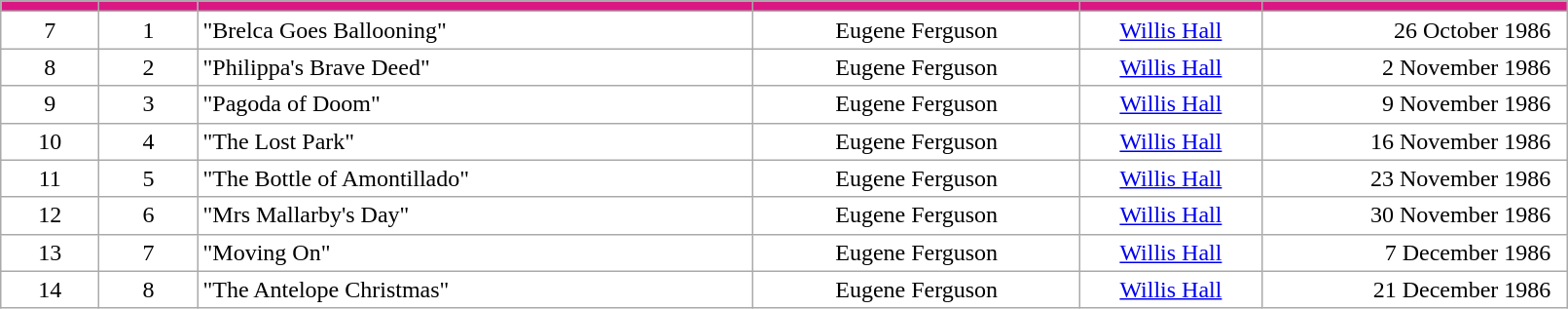<table class="wikitable" style="width:85%; background:white">
<tr>
<td bgcolor=DA1884 align=center></td>
<td bgcolor=DA1884 align=center></td>
<td bgcolor=DA1884 align=center></td>
<td bgcolor=DA1884 align=center></td>
<td bgcolor=DA1884 align=center></td>
<td bgcolor=DA1884 align=center></td>
</tr>
<tr>
<td width=40px align=center>7</td>
<td width=40px align=center>1</td>
<td width=260px align=left>"Brelca Goes Ballooning"</td>
<td width=150px align=center>Eugene Ferguson</td>
<td width=80px align=center><a href='#'>Willis Hall</a></td>
<td width=140px align=right>26 October 1986  </td>
</tr>
<tr>
<td align=center>8</td>
<td align=center>2</td>
<td align=left>"Philippa's Brave Deed"</td>
<td align=center>Eugene Ferguson</td>
<td align=center><a href='#'>Willis Hall</a></td>
<td align=right>2 November 1986  </td>
</tr>
<tr>
<td align=center>9</td>
<td align=center>3</td>
<td align=left>"Pagoda of Doom"</td>
<td align=center>Eugene Ferguson</td>
<td align=center><a href='#'>Willis Hall</a></td>
<td align=right>9 November 1986  </td>
</tr>
<tr>
<td align=center>10</td>
<td align=center>4</td>
<td align=left>"The Lost Park"</td>
<td align=center>Eugene Ferguson</td>
<td align=center><a href='#'>Willis Hall</a></td>
<td align=right>16 November 1986  </td>
</tr>
<tr>
<td align=center>11</td>
<td align=center>5</td>
<td align=left>"The Bottle of Amontillado"</td>
<td align=center>Eugene Ferguson</td>
<td align=center><a href='#'>Willis Hall</a></td>
<td align=right>23 November 1986  </td>
</tr>
<tr>
<td align=center>12</td>
<td align=center>6</td>
<td align=left>"Mrs Mallarby's Day"</td>
<td align=center>Eugene Ferguson</td>
<td align=center><a href='#'>Willis Hall</a></td>
<td align=right>30 November 1986  </td>
</tr>
<tr>
<td align=center>13</td>
<td align=center>7</td>
<td align=left>"Moving On"</td>
<td align=center>Eugene Ferguson</td>
<td align=center><a href='#'>Willis Hall</a></td>
<td align=right>7 December 1986  </td>
</tr>
<tr>
<td align=center>14</td>
<td align=center>8</td>
<td align=left>"The Antelope Christmas"</td>
<td align=center>Eugene Ferguson</td>
<td align=center><a href='#'>Willis Hall</a></td>
<td align=right>21 December 1986  </td>
</tr>
</table>
